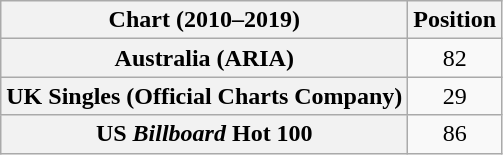<table class="wikitable sortable plainrowheaders" style="text-align:center">
<tr>
<th scope="col">Chart (2010–2019)</th>
<th scope="col">Position</th>
</tr>
<tr>
<th scope="row">Australia (ARIA)</th>
<td>82</td>
</tr>
<tr>
<th scope="row">UK Singles (Official Charts Company)</th>
<td>29</td>
</tr>
<tr>
<th scope="row">US <em>Billboard</em> Hot 100</th>
<td>86</td>
</tr>
</table>
